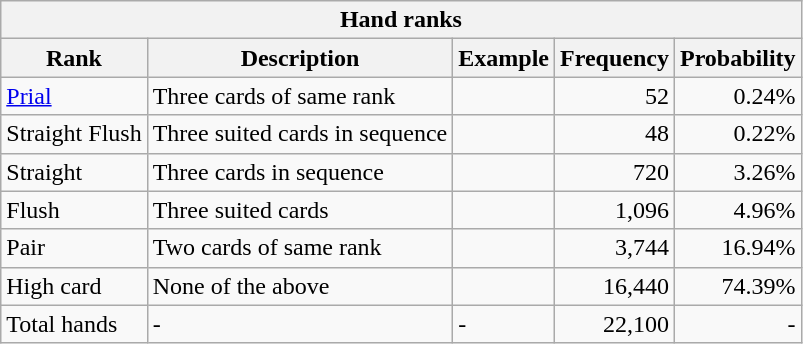<table class="wikitable">
<tr>
<th colspan=5>Hand ranks</th>
</tr>
<tr>
<th>Rank</th>
<th>Description</th>
<th>Example</th>
<th>Frequency</th>
<th>Probability</th>
</tr>
<tr>
<td><a href='#'>Prial</a></td>
<td>Three cards of same rank</td>
<td></td>
<td align=right>52</td>
<td align=right>0.24%</td>
</tr>
<tr>
<td>Straight Flush</td>
<td>Three suited cards in sequence</td>
<td></td>
<td align=right>48</td>
<td align=right>0.22%</td>
</tr>
<tr>
<td>Straight</td>
<td>Three cards in sequence</td>
<td></td>
<td align=right>720</td>
<td align=right>3.26%</td>
</tr>
<tr>
<td>Flush</td>
<td>Three suited cards</td>
<td></td>
<td align=right>1,096</td>
<td align=right>4.96%</td>
</tr>
<tr>
<td>Pair</td>
<td>Two cards of same rank</td>
<td></td>
<td align=right>3,744</td>
<td align=right>16.94%</td>
</tr>
<tr>
<td>High card</td>
<td>None of the above</td>
<td></td>
<td align=right>16,440</td>
<td align=right>74.39%</td>
</tr>
<tr>
<td>Total hands</td>
<td>-</td>
<td>-</td>
<td align=right>22,100</td>
<td align=right>-</td>
</tr>
</table>
